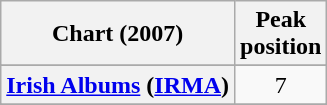<table class="wikitable sortable plainrowheaders">
<tr>
<th scope="col">Chart (2007)</th>
<th scope="col">Peak<br>position</th>
</tr>
<tr>
</tr>
<tr>
</tr>
<tr>
</tr>
<tr>
</tr>
<tr>
</tr>
<tr>
</tr>
<tr>
</tr>
<tr>
</tr>
<tr>
</tr>
<tr>
<th scope="row"><a href='#'>Irish Albums</a> (<a href='#'>IRMA</a>)</th>
<td align="center">7</td>
</tr>
<tr>
</tr>
<tr>
</tr>
<tr>
</tr>
<tr>
</tr>
<tr>
</tr>
<tr>
</tr>
<tr>
</tr>
<tr>
</tr>
<tr>
</tr>
<tr>
</tr>
</table>
